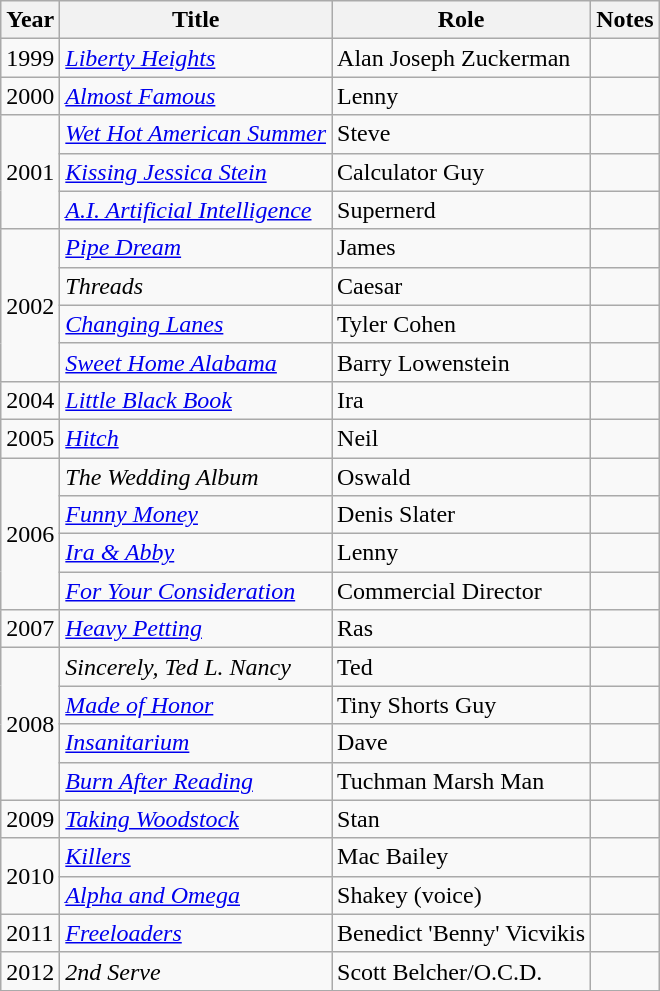<table class="wikitable sortable">
<tr>
<th>Year</th>
<th>Title</th>
<th>Role</th>
<th>Notes</th>
</tr>
<tr>
<td>1999</td>
<td><em><a href='#'>Liberty Heights</a></em></td>
<td>Alan Joseph Zuckerman</td>
<td></td>
</tr>
<tr>
<td>2000</td>
<td><em><a href='#'>Almost Famous</a></em></td>
<td>Lenny</td>
<td></td>
</tr>
<tr>
<td rowspan="3">2001</td>
<td><em><a href='#'>Wet Hot American Summer</a></em></td>
<td>Steve</td>
<td></td>
</tr>
<tr>
<td><em><a href='#'>Kissing Jessica Stein</a></em></td>
<td>Calculator Guy</td>
<td></td>
</tr>
<tr>
<td><em><a href='#'>A.I. Artificial Intelligence</a></em></td>
<td>Supernerd</td>
<td></td>
</tr>
<tr>
<td rowspan="4">2002</td>
<td><em><a href='#'>Pipe Dream</a></em></td>
<td>James</td>
<td></td>
</tr>
<tr>
<td><em>Threads</em></td>
<td>Caesar</td>
<td></td>
</tr>
<tr>
<td><em><a href='#'>Changing Lanes</a></em></td>
<td>Tyler Cohen</td>
<td></td>
</tr>
<tr>
<td><em><a href='#'>Sweet Home Alabama</a></em></td>
<td>Barry Lowenstein</td>
<td></td>
</tr>
<tr>
<td>2004</td>
<td><em><a href='#'>Little Black Book</a></em></td>
<td>Ira</td>
<td></td>
</tr>
<tr>
<td>2005</td>
<td><em><a href='#'>Hitch</a></em></td>
<td>Neil</td>
<td></td>
</tr>
<tr>
<td rowspan="4">2006</td>
<td><em>The Wedding Album</em></td>
<td>Oswald</td>
<td></td>
</tr>
<tr>
<td><em><a href='#'>Funny Money</a></em></td>
<td>Denis Slater</td>
<td></td>
</tr>
<tr>
<td><em><a href='#'>Ira & Abby</a></em></td>
<td>Lenny</td>
<td></td>
</tr>
<tr>
<td><em><a href='#'>For Your Consideration</a></em></td>
<td>Commercial Director</td>
<td></td>
</tr>
<tr>
<td>2007</td>
<td><em><a href='#'>Heavy Petting</a></em></td>
<td>Ras</td>
<td></td>
</tr>
<tr>
<td rowspan="4">2008</td>
<td><em>Sincerely, Ted L. Nancy</em></td>
<td>Ted</td>
<td></td>
</tr>
<tr>
<td><em><a href='#'>Made of Honor</a></em></td>
<td>Tiny Shorts Guy</td>
<td></td>
</tr>
<tr>
<td><em><a href='#'>Insanitarium</a></em></td>
<td>Dave</td>
<td></td>
</tr>
<tr>
<td><em><a href='#'>Burn After Reading</a></em></td>
<td>Tuchman Marsh Man</td>
<td></td>
</tr>
<tr>
<td>2009</td>
<td><em><a href='#'>Taking Woodstock</a></em></td>
<td>Stan</td>
<td></td>
</tr>
<tr>
<td rowspan="2">2010</td>
<td><em><a href='#'>Killers</a></em></td>
<td>Mac Bailey</td>
<td></td>
</tr>
<tr>
<td><em><a href='#'>Alpha and Omega</a></em></td>
<td>Shakey (voice)</td>
<td></td>
</tr>
<tr>
<td>2011</td>
<td><em><a href='#'>Freeloaders</a></em></td>
<td>Benedict 'Benny' Vicvikis</td>
<td></td>
</tr>
<tr>
<td>2012</td>
<td><em>2nd Serve</em></td>
<td>Scott Belcher/O.C.D.</td>
<td></td>
</tr>
</table>
